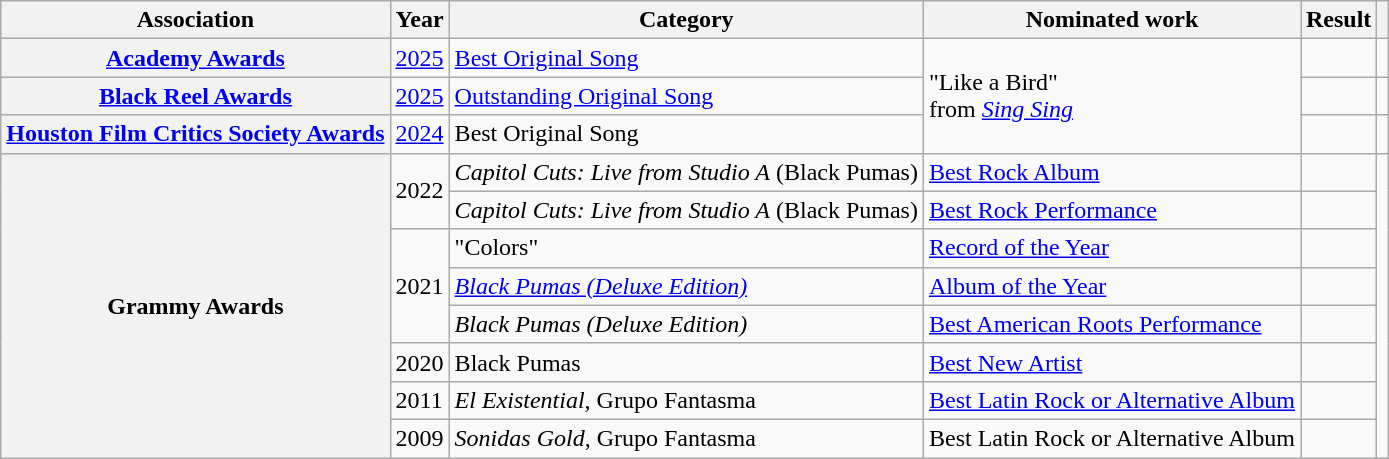<table class="wikitable sortable plainrowheaders">
<tr>
<th scope="col">Association</th>
<th scope="col">Year</th>
<th scope="col">Category</th>
<th scope="col">Nominated work</th>
<th scope="col">Result</th>
<th scope="col"></th>
</tr>
<tr>
<th scope=row><a href='#'>Academy Awards</a></th>
<td><a href='#'>2025</a></td>
<td><a href='#'>Best Original Song</a></td>
<td rowspan=3>"Like a Bird"<br>from <em><a href='#'>Sing Sing</a></em></td>
<td></td>
<td></td>
</tr>
<tr>
<th scope=row><a href='#'>Black Reel Awards</a></th>
<td><a href='#'>2025</a></td>
<td><a href='#'>Outstanding Original Song</a></td>
<td></td>
<td></td>
</tr>
<tr>
<th scope=row><a href='#'>Houston Film Critics Society Awards</a></th>
<td><a href='#'>2024</a></td>
<td>Best Original Song</td>
<td></td>
<td></td>
</tr>
<tr>
<th rowspan="11" scope=row>Grammy Awards</th>
<td rowspan="2">2022</td>
<td><em>Capitol Cuts: Live from Studio A</em> (Black Pumas)</td>
<td><a href='#'>Best Rock Album</a></td>
<td></td>
</tr>
<tr>
<td><em>Capitol Cuts: Live from Studio A</em> (Black Pumas)</td>
<td><a href='#'>Best Rock Performance</a></td>
<td></td>
</tr>
<tr>
<td rowspan="3">2021</td>
<td>"Colors" <br></td>
<td><a href='#'>Record of the Year</a></td>
<td></td>
</tr>
<tr>
<td><em><a href='#'>Black Pumas (Deluxe Edition)</a></em></td>
<td><a href='#'>Album of the Year</a></td>
<td></td>
</tr>
<tr>
<td><em>Black Pumas (Deluxe Edition)</em></td>
<td><a href='#'>Best American Roots Performance</a></td>
<td></td>
</tr>
<tr>
<td>2020</td>
<td>Black Pumas</td>
<td><a href='#'>Best New Artist</a></td>
<td></td>
</tr>
<tr>
<td>2011</td>
<td><em>El Existential</em>, Grupo Fantasma</td>
<td><a href='#'>Best Latin Rock or Alternative Album</a></td>
<td></td>
</tr>
<tr>
<td>2009</td>
<td><em>Sonidas Gold</em>, Grupo Fantasma</td>
<td>Best Latin Rock or Alternative Album</td>
<td></td>
</tr>
</table>
